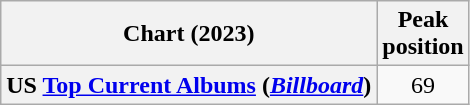<table class="wikitable sortable plainrowheaders" style="text-align:center">
<tr>
<th scope="col">Chart (2023)</th>
<th scope="col">Peak<br>position</th>
</tr>
<tr>
<th scope="row">US <a href='#'>Top Current Albums</a> (<em><a href='#'>Billboard</a></em>)</th>
<td>69</td>
</tr>
</table>
